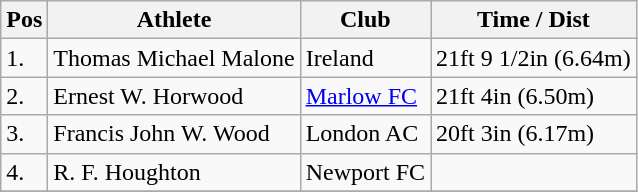<table class="wikitable">
<tr>
<th>Pos</th>
<th>Athlete</th>
<th>Club</th>
<th>Time / Dist</th>
</tr>
<tr>
<td>1.</td>
<td>Thomas Michael Malone</td>
<td>Ireland</td>
<td>21ft 9 1/2in (6.64m)</td>
</tr>
<tr>
<td>2.</td>
<td>Ernest W. Horwood</td>
<td><a href='#'>Marlow FC</a></td>
<td>21ft 4in (6.50m)</td>
</tr>
<tr>
<td>3.</td>
<td>Francis John W. Wood</td>
<td>London AC</td>
<td>20ft 3in (6.17m)</td>
</tr>
<tr>
<td>4.</td>
<td>R. F. Houghton</td>
<td>Newport FC</td>
<td></td>
</tr>
<tr>
</tr>
</table>
